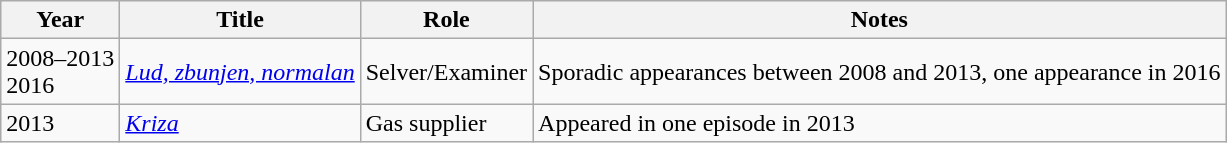<table class="wikitable sortable">
<tr>
<th>Year</th>
<th>Title</th>
<th>Role</th>
<th class="unsortable">Notes</th>
</tr>
<tr>
<td>2008–2013 <br> 2016</td>
<td><em><a href='#'>Lud, zbunjen, normalan</a></em></td>
<td>Selver/Examiner</td>
<td>Sporadic appearances between 2008 and 2013, one appearance in 2016</td>
</tr>
<tr>
<td>2013</td>
<td><em><a href='#'>Kriza</a></em></td>
<td>Gas supplier</td>
<td>Appeared in one episode in 2013</td>
</tr>
</table>
